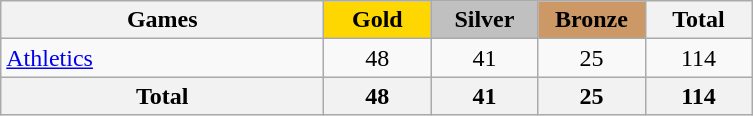<table class="wikitable sortable" style="text-align:center;">
<tr>
<th style="width:13em;">Games</th>
<th style="width:4em; background:gold;">Gold</th>
<th style="width:4em; background:silver;">Silver</th>
<th style="width:4em; background:#cc9966;">Bronze</th>
<th style="width:4em;">Total</th>
</tr>
<tr>
<td align=left> <a href='#'>Athletics</a></td>
<td>48</td>
<td>41</td>
<td>25</td>
<td>114</td>
</tr>
<tr>
<th>Total</th>
<th>48</th>
<th>41</th>
<th>25</th>
<th>114</th>
</tr>
</table>
